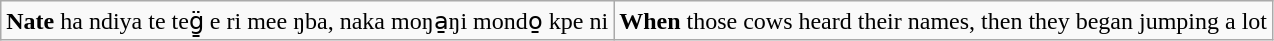<table class="wikitable">
<tr>
<td><strong>Nate</strong> ha ndiya te teg̱̈ e ri mee ŋba,  naka moŋa̱ŋi mondo̱ kpe ni</td>
<td><strong>When</strong> those cows  heard their names, then they began jumping a lot</td>
</tr>
</table>
